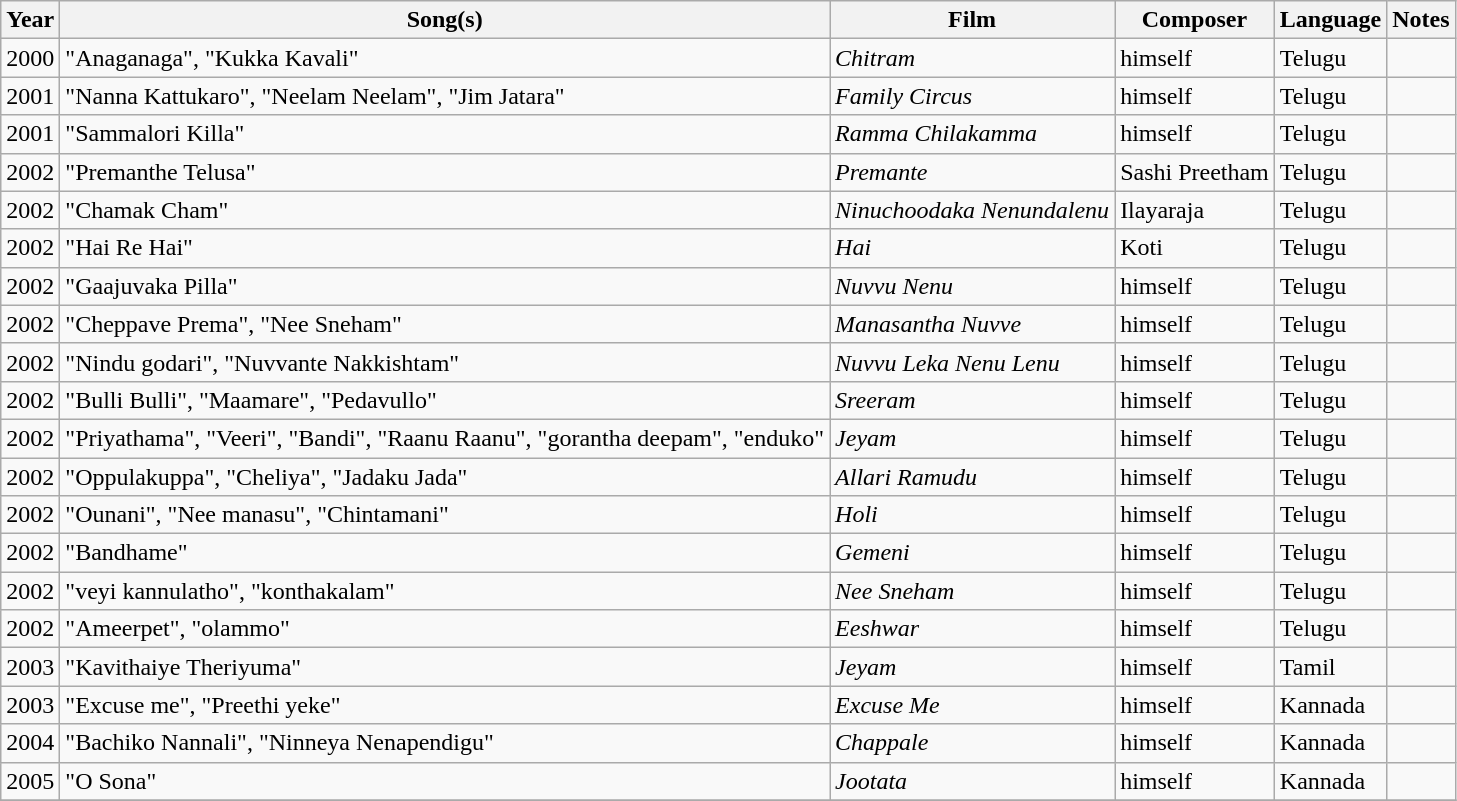<table class="wikitable">
<tr>
<th>Year</th>
<th>Song(s)</th>
<th>Film</th>
<th>Composer</th>
<th>Language</th>
<th>Notes</th>
</tr>
<tr>
<td>2000</td>
<td>"Anaganaga", "Kukka Kavali"</td>
<td><em>Chitram</em></td>
<td>himself</td>
<td>Telugu</td>
<td></td>
</tr>
<tr>
<td>2001</td>
<td>"Nanna Kattukaro", "Neelam Neelam", "Jim Jatara"</td>
<td><em>Family Circus</em></td>
<td>himself</td>
<td>Telugu</td>
<td></td>
</tr>
<tr>
<td>2001</td>
<td>"Sammalori Killa"</td>
<td><em>Ramma Chilakamma</em></td>
<td>himself</td>
<td>Telugu</td>
<td></td>
</tr>
<tr>
<td>2002</td>
<td>"Premanthe Telusa"</td>
<td><em>Premante</em></td>
<td>Sashi Preetham</td>
<td>Telugu</td>
<td></td>
</tr>
<tr>
<td>2002</td>
<td>"Chamak Cham"</td>
<td><em>Ninuchoodaka Nenundalenu</em></td>
<td>Ilayaraja</td>
<td>Telugu</td>
<td></td>
</tr>
<tr>
<td>2002</td>
<td>"Hai Re Hai"</td>
<td><em>Hai</em></td>
<td>Koti</td>
<td>Telugu</td>
<td></td>
</tr>
<tr>
<td>2002</td>
<td>"Gaajuvaka Pilla"</td>
<td><em>Nuvvu Nenu</em></td>
<td>himself</td>
<td>Telugu</td>
<td></td>
</tr>
<tr>
<td>2002</td>
<td>"Cheppave Prema", "Nee Sneham"</td>
<td><em>Manasantha Nuvve</em></td>
<td>himself</td>
<td>Telugu</td>
<td></td>
</tr>
<tr>
<td>2002</td>
<td>"Nindu godari", "Nuvvante Nakkishtam"</td>
<td><em>Nuvvu Leka Nenu Lenu</em></td>
<td>himself</td>
<td>Telugu</td>
<td></td>
</tr>
<tr>
<td>2002</td>
<td>"Bulli Bulli", "Maamare", "Pedavullo"</td>
<td><em>Sreeram</em></td>
<td>himself</td>
<td>Telugu</td>
<td></td>
</tr>
<tr>
<td>2002</td>
<td>"Priyathama", "Veeri", "Bandi", "Raanu Raanu", "gorantha deepam", "enduko"</td>
<td><em>Jeyam</em></td>
<td>himself</td>
<td>Telugu</td>
<td></td>
</tr>
<tr>
<td>2002</td>
<td>"Oppulakuppa", "Cheliya", "Jadaku Jada"</td>
<td><em>Allari Ramudu</em></td>
<td>himself</td>
<td>Telugu</td>
<td></td>
</tr>
<tr>
<td>2002</td>
<td>"Ounani", "Nee manasu", "Chintamani"</td>
<td><em>Holi</em></td>
<td>himself</td>
<td>Telugu</td>
<td></td>
</tr>
<tr>
<td>2002</td>
<td>"Bandhame"</td>
<td><em>Gemeni</em></td>
<td>himself</td>
<td>Telugu</td>
<td></td>
</tr>
<tr>
<td>2002</td>
<td>"veyi kannulatho", "konthakalam"</td>
<td><em>Nee Sneham</em></td>
<td>himself</td>
<td>Telugu</td>
<td></td>
</tr>
<tr>
<td>2002</td>
<td>"Ameerpet", "olammo"</td>
<td><em>Eeshwar</em></td>
<td>himself</td>
<td>Telugu</td>
<td></td>
</tr>
<tr>
<td>2003</td>
<td>"Kavithaiye Theriyuma"</td>
<td><em>Jeyam</em></td>
<td>himself</td>
<td>Tamil</td>
<td></td>
</tr>
<tr>
<td>2003</td>
<td>"Excuse me", "Preethi yeke"</td>
<td><em>Excuse Me</em></td>
<td>himself</td>
<td>Kannada</td>
<td></td>
</tr>
<tr>
<td>2004</td>
<td>"Bachiko Nannali", "Ninneya Nenapendigu"</td>
<td><em>Chappale</em></td>
<td>himself</td>
<td>Kannada</td>
<td></td>
</tr>
<tr>
<td>2005</td>
<td>"O Sona"</td>
<td><em>Jootata</em></td>
<td>himself</td>
<td>Kannada</td>
<td></td>
</tr>
<tr>
</tr>
</table>
